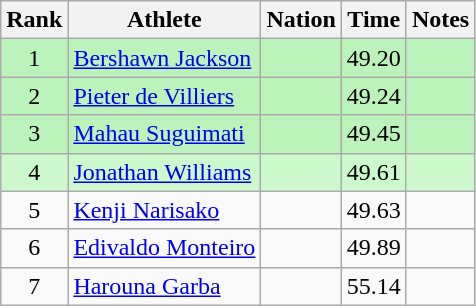<table class="wikitable sortable" style="text-align:center">
<tr>
<th>Rank</th>
<th>Athlete</th>
<th>Nation</th>
<th>Time</th>
<th>Notes</th>
</tr>
<tr bgcolor=bbf3bb>
<td>1</td>
<td align=left><a href='#'>Bershawn Jackson</a></td>
<td align=left></td>
<td>49.20</td>
<td></td>
</tr>
<tr bgcolor=bbf3bb>
<td>2</td>
<td align=left><a href='#'>Pieter de Villiers</a></td>
<td align=left></td>
<td>49.24</td>
<td></td>
</tr>
<tr bgcolor=bbf3bb>
<td>3</td>
<td align=left><a href='#'>Mahau Suguimati</a></td>
<td align=left></td>
<td>49.45</td>
<td></td>
</tr>
<tr bgcolor=ccf9cc>
<td>4</td>
<td align=left><a href='#'>Jonathan Williams</a></td>
<td align=left></td>
<td>49.61</td>
<td></td>
</tr>
<tr>
<td>5</td>
<td align=left><a href='#'>Kenji Narisako</a></td>
<td align=left></td>
<td>49.63</td>
<td></td>
</tr>
<tr>
<td>6</td>
<td align=left><a href='#'>Edivaldo Monteiro</a></td>
<td align=left></td>
<td>49.89</td>
<td></td>
</tr>
<tr>
<td>7</td>
<td align=left><a href='#'>Harouna Garba</a></td>
<td align=left></td>
<td>55.14</td>
<td></td>
</tr>
</table>
